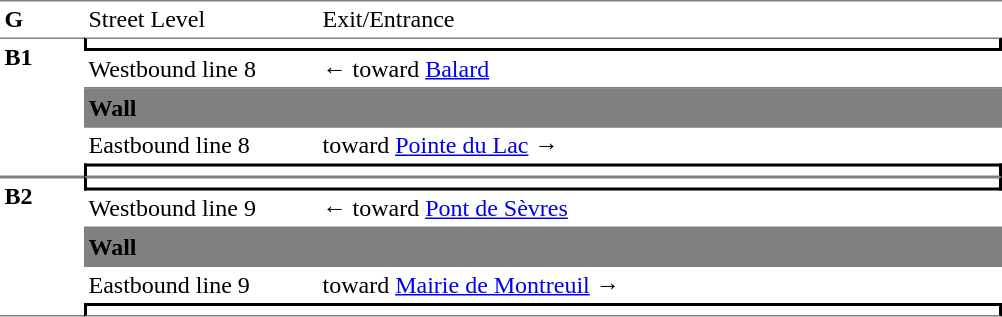<table border=0 cellspacing=0 cellpadding=3>
<tr>
<td style="border-top:solid 1px gray;" width=50 valign=top><strong>G</strong></td>
<td style="border-top:solid 1px gray;" width=100 valign=top>Street Level</td>
<td style="border-top:solid 1px gray;" width=450 valign=top>Exit/Entrance</td>
</tr>
<tr>
<td style="border-top:solid 1px gray;border-bottom:solid 1px gray;" width=50 rowspan=5 valign=top><strong>B1</strong></td>
<td style="border-top:solid 1px gray;border-right:solid 2px black;border-left:solid 2px black;border-bottom:solid 2px black;text-align:center;" colspan=2></td>
</tr>
<tr>
<td style="border-bottom:solid 1px gray;" width=150>Westbound line 8</td>
<td style="border-bottom:solid 1px gray;" width=450>←   toward <a href='#'>Balard</a> </td>
</tr>
<tr bgcolor="grey">
<td style="border-bottom:solid 1px gray;border-top:solid 1px gray;" colspan=2><strong>Wall</strong></td>
</tr>
<tr>
<td>Eastbound line 8</td>
<td>   toward <a href='#'>Pointe du Lac</a>  →</td>
</tr>
<tr>
<td style="border-top:solid 2px black;border-right:solid 2px black;border-left:solid 2px black;border-bottom:solid 1px gray;text-align:center;" colspan=2></td>
</tr>
<tr>
<td style="border-top:solid 1px gray;border-bottom:solid 1px gray;" width=50 rowspan=5 valign=top><strong>B2</strong></td>
<td style="border-top:solid 1px gray;border-right:solid 2px black;border-left:solid 2px black;border-bottom:solid 2px black;text-align:center;" colspan=2></td>
</tr>
<tr>
<td style="border-bottom:solid 1px gray;">Westbound line 9</td>
<td style="border-bottom:solid 1px gray;">←   toward <a href='#'>Pont de Sèvres</a> </td>
</tr>
<tr bgcolor="grey">
<td style="border-bottom:solid 1px gray;border-top:solid 1px gray;" colspan=2><strong>Wall</strong></td>
</tr>
<tr>
<td>Eastbound line 9</td>
<td>   toward <a href='#'>Mairie de Montreuil</a>  →</td>
</tr>
<tr>
<td style="border-top:solid 2px black;border-right:solid 2px black;border-left:solid 2px black;border-bottom:solid 1px gray;text-align:center;" colspan=2></td>
</tr>
</table>
